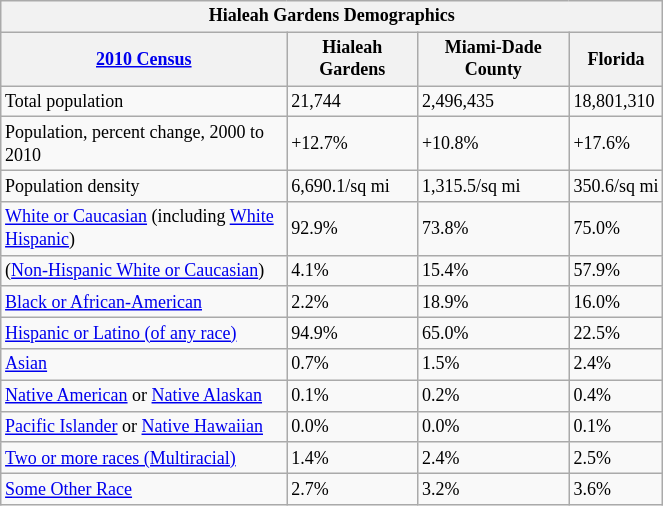<table class="wikitable" style="float: center; margin-right: 2em; width: 35%; font-size: 75%;">
<tr>
<th colspan=4>Hialeah Gardens Demographics</th>
</tr>
<tr>
<th><a href='#'>2010 Census</a></th>
<th>Hialeah Gardens</th>
<th>Miami-Dade County</th>
<th>Florida</th>
</tr>
<tr>
<td>Total population</td>
<td>21,744</td>
<td>2,496,435</td>
<td>18,801,310</td>
</tr>
<tr>
<td>Population, percent change, 2000 to 2010</td>
<td>+12.7%</td>
<td>+10.8%</td>
<td>+17.6%</td>
</tr>
<tr>
<td>Population density</td>
<td>6,690.1/sq mi</td>
<td>1,315.5/sq mi</td>
<td>350.6/sq mi</td>
</tr>
<tr>
<td><a href='#'>White or Caucasian</a> (including <a href='#'>White Hispanic</a>)</td>
<td>92.9%</td>
<td>73.8%</td>
<td>75.0%</td>
</tr>
<tr>
<td>(<a href='#'>Non-Hispanic White or Caucasian</a>)</td>
<td>4.1%</td>
<td>15.4%</td>
<td>57.9%</td>
</tr>
<tr>
<td><a href='#'>Black or African-American</a></td>
<td>2.2%</td>
<td>18.9%</td>
<td>16.0%</td>
</tr>
<tr>
<td><a href='#'>Hispanic or Latino (of any race)</a></td>
<td>94.9%</td>
<td>65.0%</td>
<td>22.5%</td>
</tr>
<tr>
<td><a href='#'>Asian</a></td>
<td>0.7%</td>
<td>1.5%</td>
<td>2.4%</td>
</tr>
<tr>
<td><a href='#'>Native American</a> or <a href='#'>Native Alaskan</a></td>
<td>0.1%</td>
<td>0.2%</td>
<td>0.4%</td>
</tr>
<tr>
<td><a href='#'>Pacific Islander</a> or <a href='#'>Native Hawaiian</a></td>
<td>0.0%</td>
<td>0.0%</td>
<td>0.1%</td>
</tr>
<tr>
<td><a href='#'>Two or more races (Multiracial)</a></td>
<td>1.4%</td>
<td>2.4%</td>
<td>2.5%</td>
</tr>
<tr>
<td><a href='#'>Some Other Race</a></td>
<td>2.7%</td>
<td>3.2%</td>
<td>3.6%</td>
</tr>
</table>
